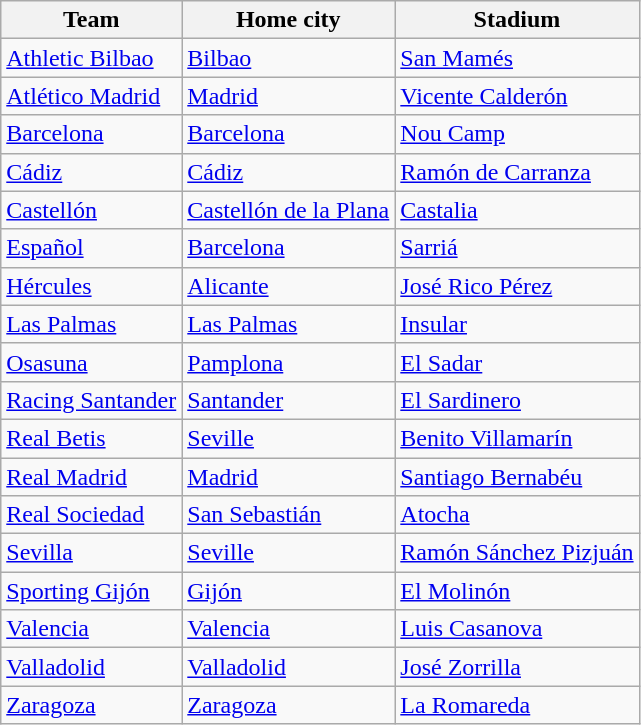<table class="wikitable sortable" style="text-align: left;">
<tr>
<th>Team</th>
<th>Home city</th>
<th>Stadium</th>
</tr>
<tr>
<td><a href='#'>Athletic Bilbao</a></td>
<td><a href='#'>Bilbao</a></td>
<td><a href='#'>San Mamés</a></td>
</tr>
<tr>
<td><a href='#'>Atlético Madrid</a></td>
<td><a href='#'>Madrid</a></td>
<td><a href='#'>Vicente Calderón</a></td>
</tr>
<tr>
<td><a href='#'>Barcelona</a></td>
<td><a href='#'>Barcelona</a></td>
<td><a href='#'>Nou Camp</a></td>
</tr>
<tr>
<td><a href='#'>Cádiz</a></td>
<td><a href='#'>Cádiz</a></td>
<td><a href='#'>Ramón de Carranza</a></td>
</tr>
<tr>
<td><a href='#'>Castellón</a></td>
<td><a href='#'>Castellón de la Plana</a></td>
<td><a href='#'>Castalia</a></td>
</tr>
<tr>
<td><a href='#'>Español</a></td>
<td><a href='#'>Barcelona</a></td>
<td><a href='#'>Sarriá</a></td>
</tr>
<tr>
<td><a href='#'>Hércules</a></td>
<td><a href='#'>Alicante</a></td>
<td><a href='#'>José Rico Pérez</a></td>
</tr>
<tr>
<td><a href='#'>Las Palmas</a></td>
<td><a href='#'>Las Palmas</a></td>
<td><a href='#'>Insular</a></td>
</tr>
<tr>
<td><a href='#'>Osasuna</a></td>
<td><a href='#'>Pamplona</a></td>
<td><a href='#'>El Sadar</a></td>
</tr>
<tr>
<td><a href='#'>Racing Santander</a></td>
<td><a href='#'>Santander</a></td>
<td><a href='#'>El Sardinero</a></td>
</tr>
<tr>
<td><a href='#'>Real Betis</a></td>
<td><a href='#'>Seville</a></td>
<td><a href='#'>Benito Villamarín</a></td>
</tr>
<tr>
<td><a href='#'>Real Madrid</a></td>
<td><a href='#'>Madrid</a></td>
<td><a href='#'>Santiago Bernabéu</a></td>
</tr>
<tr>
<td><a href='#'>Real Sociedad</a></td>
<td><a href='#'>San Sebastián</a></td>
<td><a href='#'>Atocha</a></td>
</tr>
<tr>
<td><a href='#'>Sevilla</a></td>
<td><a href='#'>Seville</a></td>
<td><a href='#'>Ramón Sánchez Pizjuán</a></td>
</tr>
<tr>
<td><a href='#'>Sporting Gijón</a></td>
<td><a href='#'>Gijón</a></td>
<td><a href='#'>El Molinón</a></td>
</tr>
<tr>
<td><a href='#'>Valencia</a></td>
<td><a href='#'>Valencia</a></td>
<td><a href='#'>Luis Casanova</a></td>
</tr>
<tr>
<td><a href='#'>Valladolid</a></td>
<td><a href='#'>Valladolid</a></td>
<td><a href='#'>José Zorrilla</a></td>
</tr>
<tr>
<td><a href='#'>Zaragoza</a></td>
<td><a href='#'>Zaragoza</a></td>
<td><a href='#'>La Romareda</a></td>
</tr>
</table>
